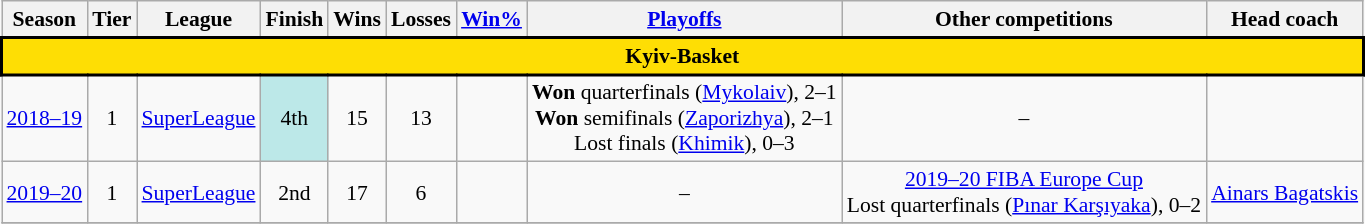<table class="wikitable plainrowheaders" style="text-align:center; font-size:90%" summary="Season (sortable), Team, Conference, Conference finish (sortable), Division, Division finish (sortable), Wins (sortable), Losses (sortable), Win% (sortable), GB (sortable), Playoffs, Awards and Head coach">
<tr>
<th scope="col">Season</th>
<th scope="col">Tier</th>
<th scope="col">League</th>
<th scope="col">Finish</th>
<th scope="col">Wins</th>
<th scope="col">Losses</th>
<th scope="col"><a href='#'>Win%</a></th>
<th scope="col" class="unsortable"><a href='#'>Playoffs</a></th>
<th scope="col" class="unsortable">Other competitions</th>
<th scope="col">Head coach</th>
</tr>
<tr>
<td colspan="12" align=center style="border:2px solid black; background-color:#FEDE04;"><span><strong>Kyiv-Basket</strong></span></td>
</tr>
<tr>
<td><a href='#'>2018–19</a></td>
<td>1</td>
<td><a href='#'>SuperLeague</a></td>
<td bgcolor=#bce8e8>4th</td>
<td>15</td>
<td>13</td>
<td></td>
<td><strong>Won</strong> quarterfinals (<a href='#'>Mykolaiv</a>), 2–1<br><strong>Won</strong> semifinals (<a href='#'>Zaporizhya</a>), 2–1<br>Lost finals (<a href='#'>Khimik</a>), 0–3</td>
<td>–</td>
<td></td>
</tr>
<tr>
<td><a href='#'>2019–20</a></td>
<td>1</td>
<td><a href='#'>SuperLeague</a></td>
<td>2nd</td>
<td>17</td>
<td>6</td>
<td></td>
<td>–</td>
<td><a href='#'>2019–20 FIBA Europe Cup</a><br>Lost quarterfinals (<a href='#'>Pınar Karşıyaka</a>), 0–2</td>
<td><a href='#'>Ainars Bagatskis</a></td>
</tr>
<tr>
</tr>
</table>
